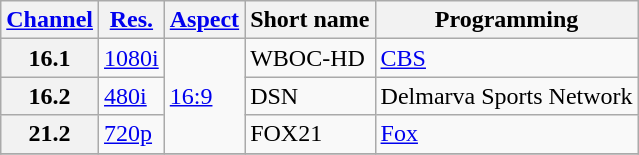<table class="wikitable">
<tr>
<th scope = "col"><a href='#'>Channel</a></th>
<th scope = "col"><a href='#'>Res.</a></th>
<th scope = "col"><a href='#'>Aspect</a></th>
<th scope = "col">Short name</th>
<th scope = "col">Programming</th>
</tr>
<tr>
<th scope = "row">16.1</th>
<td><a href='#'>1080i</a></td>
<td rowspan=3><a href='#'>16:9</a></td>
<td>WBOC-HD</td>
<td><a href='#'>CBS</a></td>
</tr>
<tr>
<th scope = "row">16.2</th>
<td><a href='#'>480i</a></td>
<td>DSN</td>
<td>Delmarva Sports Network</td>
</tr>
<tr>
<th scope = "row">21.2</th>
<td><a href='#'>720p</a></td>
<td>FOX21</td>
<td><a href='#'>Fox</a></td>
</tr>
<tr>
</tr>
</table>
